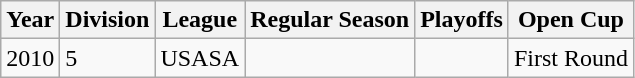<table class="wikitable">
<tr>
<th>Year</th>
<th>Division</th>
<th>League</th>
<th>Regular Season</th>
<th>Playoffs</th>
<th>Open Cup</th>
</tr>
<tr>
<td>2010</td>
<td>5</td>
<td>USASA</td>
<td></td>
<td></td>
<td>First Round</td>
</tr>
</table>
